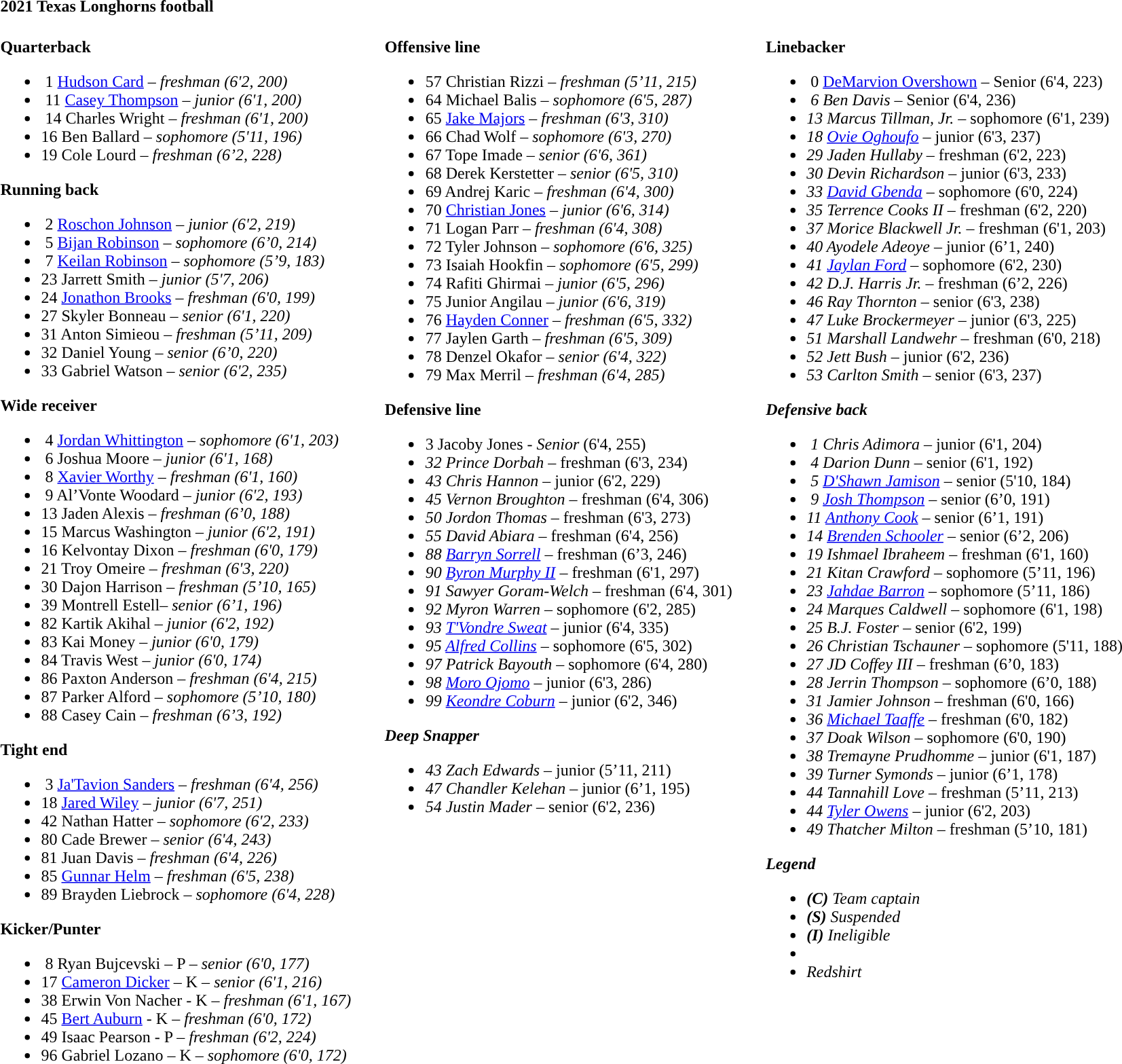<table class="toccolours" style="text-align: left;">
<tr>
<td colspan=11><strong>2021 Texas Longhorns football</strong></td>
</tr>
<tr>
<td valign="top"><br><strong>Quarterback</strong><ul><li> 1  <a href='#'>Hudson Card</a> – <em> freshman (6'2, 200)</em></li><li> 11  <a href='#'>Casey Thompson</a> – <em>junior (6'1, 200)</em></li><li> 14  Charles Wright – <em>freshman (6'1, 200)</em></li><li>16  Ben Ballard – <em>sophomore (5'11, 196)</em></li><li>19  Cole Lourd – <em>freshman (6’2, 228)</em></li></ul><strong>Running back</strong><ul><li> 2  <a href='#'>Roschon Johnson</a> – <em>junior (6'2, 219)</em></li><li> 5 <a href='#'>Bijan Robinson</a> – <em>sophomore (6’0, 214)</em></li><li> 7 <a href='#'>Keilan Robinson</a> – <em>sophomore (5’9, 183)</em></li><li>23  Jarrett Smith – <em>junior (5'7, 206)</em></li><li>24  <a href='#'>Jonathon Brooks</a> – <em>freshman (6'0, 199)</em></li><li>27  Skyler Bonneau – <em>senior (6'1, 220)</em></li><li>31  Anton Simieou – <em> freshman (5’11, 209)</em></li><li>32  Daniel Young – <em>senior (6’0, 220)</em></li><li>33  Gabriel Watson – <em>senior (6'2, 235)</em></li></ul><strong>Wide receiver</strong><ul><li> 4  <a href='#'>Jordan Whittington</a> – <em>sophomore (6'1, 203)</em></li><li> 6 Joshua Moore – <em>junior (6'1, 168)</em></li><li> 8 <a href='#'>Xavier Worthy</a> – <em>freshman (6'1, 160)</em></li><li> 9 Al’Vonte Woodard – <em>junior (6'2, 193)</em></li><li>13 Jaden Alexis – <em>freshman (6’0, 188)</em></li><li>15 Marcus Washington – <em>junior (6'2, 191)</em></li><li>16 Kelvontay Dixon – <em> freshman (6'0, 179)</em></li><li>21 Troy Omeire – <em> freshman (6'3, 220)</em></li><li>30 Dajon Harrison – <em> freshman (5’10, 165)</em></li><li>39 Montrell Estell– <em>senior (6’1, 196)</em></li><li>82 Kartik Akihal – <em>junior (6'2, 192)</em></li><li>83 Kai Money – <em>junior (6'0, 179)</em></li><li>84  Travis West – <em>junior (6'0, 174)</em></li><li>86  Paxton Anderson – <em> freshman (6'4, 215)</em></li><li>87  Parker Alford – <em>sophomore (5’10, 180)</em></li><li>88  Casey Cain – <em>freshman (6’3, 192)</em></li></ul><strong>Tight end</strong><ul><li> 3  <a href='#'>Ja'Tavion Sanders</a> – <em>freshman (6'4, 256)</em></li><li>18  <a href='#'>Jared Wiley</a> – <em>junior (6'7, 251)</em></li><li>42  Nathan Hatter – <em>sophomore (6'2, 233)</em></li><li>80  Cade Brewer – <em>senior (6'4, 243)</em></li><li>81  Juan Davis – <em>freshman (6'4, 226)</em></li><li>85  <a href='#'>Gunnar Helm</a> – <em>freshman (6'5, 238)</em></li><li>89  Brayden Liebrock – <em>sophomore (6'4, 228)</em></li></ul><strong>Kicker/Punter</strong><ul><li> 8  Ryan Bujcevski – P – <em>senior (6'0, 177)</em></li><li>17  <a href='#'>Cameron Dicker</a> – K – <em>senior (6'1, 216)</em></li><li>38  Erwin Von Nacher - K – <em> freshman (6'1, 167)</em></li><li>45  <a href='#'>Bert Auburn</a> - K – <em>freshman (6'0, 172)</em></li><li>49  Isaac Pearson - P – <em>freshman (6'2, 224)</em></li><li>96  Gabriel Lozano – K – <em>sophomore (6'0, 172)</em></li></ul></td>
<td width="25"> </td>
<td valign="top"><br><strong>Offensive line</strong><ul><li>57  Christian Rizzi – <em>freshman (5’11, 215)</em></li><li>64  Michael Balis – <em>sophomore (6'5, 287)</em></li><li>65  <a href='#'>Jake Majors</a> – <em> freshman (6'3, 310)</em></li><li>66  Chad Wolf – <em>sophomore (6'3, 270)</em></li><li>67  Tope Imade – <em>senior (6'6, 361)</em></li><li>68  Derek Kerstetter – <em>senior (6'5, 310)</em></li><li>69  Andrej Karic – <em> freshman (6'4, 300)</em></li><li>70  <a href='#'>Christian Jones</a> – <em>junior (6'6, 314)</em></li><li>71  Logan Parr – <em> freshman (6'4, 308)</em></li><li>72  Tyler Johnson – <em>sophomore (6'6, 325)</em></li><li>73  Isaiah Hookfin  – <em>sophomore (6'5, 299)</em></li><li>74  Rafiti Ghirmai – <em>junior (6'5, 296)</em></li><li>75  Junior Angilau – <em>junior (6'6, 319)</em></li><li>76  <a href='#'>Hayden Conner</a> – <em>freshman (6'5, 332)</em></li><li>77  Jaylen Garth – <em> freshman (6'5, 309)</em></li><li>78  Denzel Okafor – <em>senior (6'4, 322)</em></li><li>79  Max Merril – <em>freshman (6'4, 285)</em></li></ul><strong>Defensive line</strong><ul><li>3  Jacoby Jones -  <em>Senior</em> (6'4, 255)<em></li><li>32  Prince Dorbah  – </em> freshman (6'3, 234)<em></li><li>43  Chris Hannon – </em>junior (6'2, 229)<em></li><li>45  Vernon Broughton  – </em> freshman (6'4, 306)<em></li><li>50  Jordon Thomas  – </em>freshman (6'3, 273)<em></li><li>55  David Abiara  – </em>freshman (6'4, 256)<em></li><li>88  <a href='#'>Barryn Sorrell</a> – </em>freshman (6’3, 246)<em></li><li>90  <a href='#'>Byron Murphy II</a> – </em>freshman (6'1, 297)<em></li><li>91  Sawyer Goram-Welch – </em> freshman (6'4, 301)<em></li><li>92  Myron Warren – </em>sophomore (6'2, 285)<em></li><li>93  <a href='#'>T'Vondre Sweat</a> – </em>junior (6'4, 335)<em></li><li>95  <a href='#'>Alfred Collins</a> – </em>sophomore (6'5, 302)<em></li><li>97  Patrick Bayouth – </em>sophomore (6'4, 280)<em></li><li>98  <a href='#'>Moro Ojomo</a> – </em>junior (6'3, 286)<em></li><li>99  <a href='#'>Keondre Coburn</a> – </em>junior (6'2, 346)<em></li></ul><strong>Deep Snapper</strong><ul><li>43  Zach Edwards – </em>junior (5’11, 211)<em></li><li>47  Chandler Kelehan – </em>junior (6’1, 195)<em></li><li>54  Justin Mader – </em>senior (6'2, 236)<em></li></ul></td>
<td width="25"> </td>
<td valign="top"><br><strong>Linebacker</strong><ul><li> 0  <a href='#'>DeMarvion Overshown</a>  –  </em>Senior (6'4, 223)<em></li><li> 6  Ben Davis  –  </em>Senior (6'4, 236)<em></li><li>13  Marcus Tillman, Jr. – </em>sophomore (6'1, 239)<em></li><li>18  <a href='#'>Ovie Oghoufo</a> – </em>junior (6'3, 237)<em></li><li>29  Jaden Hullaby – </em> freshman (6'2, 223)<em></li><li>30  Devin Richardson – </em>junior (6'3, 233)<em></li><li>33  <a href='#'>David Gbenda</a> – </em>sophomore (6'0, 224)<em></li><li>35  Terrence Cooks II – </em>freshman (6'2, 220)<em></li><li>37  Morice Blackwell Jr. – </em>freshman (6'1, 203)<em></li><li>40  Ayodele Adeoye  – </em>junior (6’1, 240)<em></li><li>41  <a href='#'>Jaylan Ford</a> – </em>sophomore (6'2, 230)<em></li><li>42  D.J. Harris Jr. – </em>freshman (6’2, 226)<em></li><li>46  Ray Thornton – </em>senior (6'3, 238)<em></li><li>47  Luke Brockermeyer – </em>junior (6'3, 225)<em></li><li>51  Marshall Landwehr  – </em>freshman (6'0, 218)<em></li><li>52  Jett Bush – </em>junior (6'2, 236)<em></li><li>53  Carlton Smith – </em>senior (6'3, 237)<em></li></ul><strong>Defensive back</strong><ul><li> 1 Chris Adimora – </em>junior (6'1, 204)<em></li><li> 4  Darion Dunn – </em>senior (6'1, 192)<em></li><li> 5  <a href='#'>D'Shawn Jamison</a> – </em>senior (5'10, 184)<em></li><li> 9  <a href='#'>Josh Thompson</a> – </em>senior (6’0, 191)<em></li><li>11  <a href='#'>Anthony Cook</a> – </em>senior (6’1, 191)<em></li><li>14  <a href='#'>Brenden Schooler</a> – </em>senior (6’2, 206)<em></li><li>19  Ishmael Ibraheem – </em>freshman (6'1, 160)<em></li><li>21  Kitan Crawford – </em>sophomore (5’11, 196)<em></li><li>23  <a href='#'>Jahdae Barron</a> – </em>sophomore (5’11, 186)<em></li><li>24  Marques Caldwell – </em>sophomore (6'1, 198)<em></li><li>25  B.J. Foster – </em>senior (6'2, 199)<em></li><li>26  Christian Tschauner – </em>sophomore (5'11, 188)<em></li><li>27  JD Coffey III – </em>freshman (6’0, 183)<em></li><li>28  Jerrin Thompson – </em>sophomore (6’0, 188)<em></li><li>31  Jamier Johnson – </em>freshman (6'0, 166)<em></li><li>36  <a href='#'>Michael Taaffe</a> – </em>freshman (6'0, 182)<em></li><li>37  Doak Wilson – </em>sophomore (6'0, 190)<em></li><li>38  Tremayne Prudhomme – </em>junior (6'1, 187)<em></li><li>39  Turner Symonds – </em>junior (6’1, 178)<em></li><li>44  Tannahill Love – </em> freshman (5’11, 213)<em></li><li>44  <a href='#'>Tyler Owens</a> – </em>junior (6'2, 203)<em></li><li>49  Thatcher Milton – </em>freshman (5’10, 181)<em></li></ul><strong>Legend</strong><ul><li><strong>(C)</strong> Team captain</li><li><strong>(S)</strong> Suspended</li><li><strong>(I)</strong> Ineligible</li><li></li><li> Redshirt</li></ul></td>
</tr>
</table>
